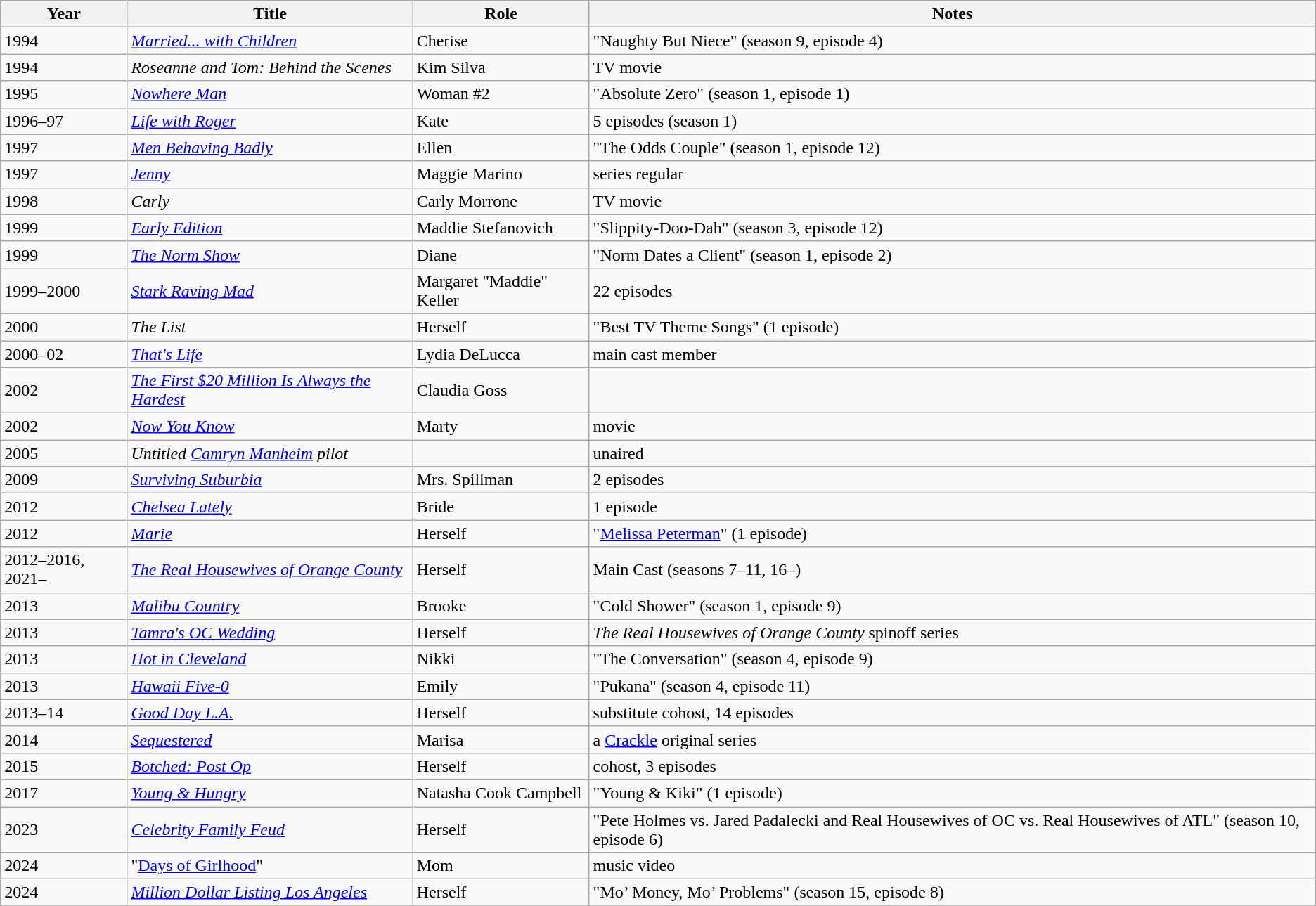<table class="wikitable sortable">
<tr>
<th>Year</th>
<th>Title</th>
<th>Role</th>
<th>Notes</th>
</tr>
<tr>
<td>1994</td>
<td><em><a href='#'>Married... with Children</a></em></td>
<td>Cherise</td>
<td>"Naughty But Niece" (season 9, episode 4)</td>
</tr>
<tr>
<td>1994</td>
<td><em>Roseanne and Tom: Behind the Scenes</em></td>
<td>Kim Silva</td>
<td>TV movie</td>
</tr>
<tr>
<td>1995</td>
<td><em><a href='#'>Nowhere Man</a></em></td>
<td>Woman #2</td>
<td>"Absolute Zero" (season 1, episode 1)</td>
</tr>
<tr>
<td>1996–97</td>
<td><em><a href='#'>Life with Roger</a></em></td>
<td>Kate</td>
<td>5 episodes (season 1)</td>
</tr>
<tr>
<td>1997</td>
<td><em><a href='#'>Men Behaving Badly</a></em></td>
<td>Ellen</td>
<td>"The Odds Couple" (season 1, episode 12)</td>
</tr>
<tr>
<td>1997</td>
<td><em><a href='#'>Jenny</a></em></td>
<td>Maggie Marino</td>
<td>series regular</td>
</tr>
<tr>
<td>1998</td>
<td><em>Carly</em></td>
<td>Carly Morrone</td>
<td>TV movie</td>
</tr>
<tr>
<td>1999</td>
<td><em><a href='#'>Early Edition</a></em></td>
<td>Maddie Stefanovich</td>
<td>"Slippity-Doo-Dah" (season 3, episode 12)</td>
</tr>
<tr>
<td>1999</td>
<td><em><a href='#'>The Norm Show</a></em></td>
<td>Diane</td>
<td>"Norm Dates a Client" (season 1, episode 2)</td>
</tr>
<tr>
<td>1999–2000</td>
<td><em><a href='#'>Stark Raving Mad</a></em></td>
<td>Margaret "Maddie" Keller</td>
<td>22 episodes</td>
</tr>
<tr>
<td>2000</td>
<td><em>The List</em></td>
<td>Herself</td>
<td>"Best TV Theme Songs" (1 episode)</td>
</tr>
<tr>
<td>2000–02</td>
<td><em><a href='#'>That's Life</a></em></td>
<td>Lydia DeLucca</td>
<td>main cast member</td>
</tr>
<tr>
<td>2002</td>
<td><em><a href='#'>The First $20 Million Is Always the Hardest</a></em></td>
<td>Claudia Goss</td>
<td></td>
</tr>
<tr>
<td>2002</td>
<td><em><a href='#'>Now You Know</a></em></td>
<td>Marty</td>
<td>movie</td>
</tr>
<tr>
<td>2005</td>
<td><em>Untitled <a href='#'>Camryn Manheim</a> pilot</em></td>
<td></td>
<td>unaired</td>
</tr>
<tr>
<td>2009</td>
<td><em><a href='#'>Surviving Suburbia</a></em></td>
<td>Mrs. Spillman</td>
<td>2 episodes</td>
</tr>
<tr>
<td>2012</td>
<td><em><a href='#'>Chelsea Lately</a></em></td>
<td>Bride</td>
<td>1 episode</td>
</tr>
<tr>
<td>2012</td>
<td><em><a href='#'>Marie</a></em></td>
<td>Herself</td>
<td>"<a href='#'>Melissa Peterman</a>" (1 episode)</td>
</tr>
<tr>
<td>2012–2016, 2021–</td>
<td><em><a href='#'>The Real Housewives of Orange County</a></em></td>
<td>Herself</td>
<td>Main Cast (seasons 7–11, 16–)</td>
</tr>
<tr>
<td>2013</td>
<td><em><a href='#'>Malibu Country</a></em></td>
<td>Brooke</td>
<td>"Cold Shower" (season 1, episode 9)</td>
</tr>
<tr>
<td>2013</td>
<td><em><a href='#'>Tamra's OC Wedding</a></em></td>
<td>Herself</td>
<td><em>The Real Housewives of Orange County</em> spinoff series</td>
</tr>
<tr>
<td>2013</td>
<td><em><a href='#'>Hot in Cleveland</a></em></td>
<td>Nikki</td>
<td>"The Conversation" (season 4, episode 9)</td>
</tr>
<tr>
<td>2013</td>
<td><em><a href='#'>Hawaii Five-0</a></em></td>
<td>Emily</td>
<td>"Pukana" (season 4, episode 11)</td>
</tr>
<tr>
<td>2013–14</td>
<td><em><a href='#'>Good Day L.A.</a></em></td>
<td>Herself</td>
<td>substitute cohost, 14 episodes</td>
</tr>
<tr>
<td>2014</td>
<td><em><a href='#'>Sequestered</a></em></td>
<td>Marisa</td>
<td>a <a href='#'>Crackle</a> original series</td>
</tr>
<tr>
<td>2015</td>
<td><em><a href='#'>Botched: Post Op</a></em></td>
<td>Herself</td>
<td>cohost, 3 episodes</td>
</tr>
<tr>
<td>2017</td>
<td><em><a href='#'>Young & Hungry</a></em></td>
<td>Natasha Cook Campbell</td>
<td>"Young & Kiki" (1 episode)</td>
</tr>
<tr>
<td>2023</td>
<td><em><a href='#'>Celebrity Family Feud</a></em></td>
<td>Herself</td>
<td>"Pete Holmes vs. Jared Padalecki and Real Housewives of OC vs. Real Housewives of ATL" (season 10, episode 6)</td>
</tr>
<tr>
<td>2024</td>
<td>"<a href='#'>Days of Girlhood</a>"</td>
<td>Mom</td>
<td>music video</td>
</tr>
<tr>
<td>2024</td>
<td><em><a href='#'>Million Dollar Listing Los Angeles</a></em></td>
<td>Herself</td>
<td>"Mo’ Money, Mo’ Problems" (season 15, episode 8)</td>
</tr>
<tr>
</tr>
</table>
